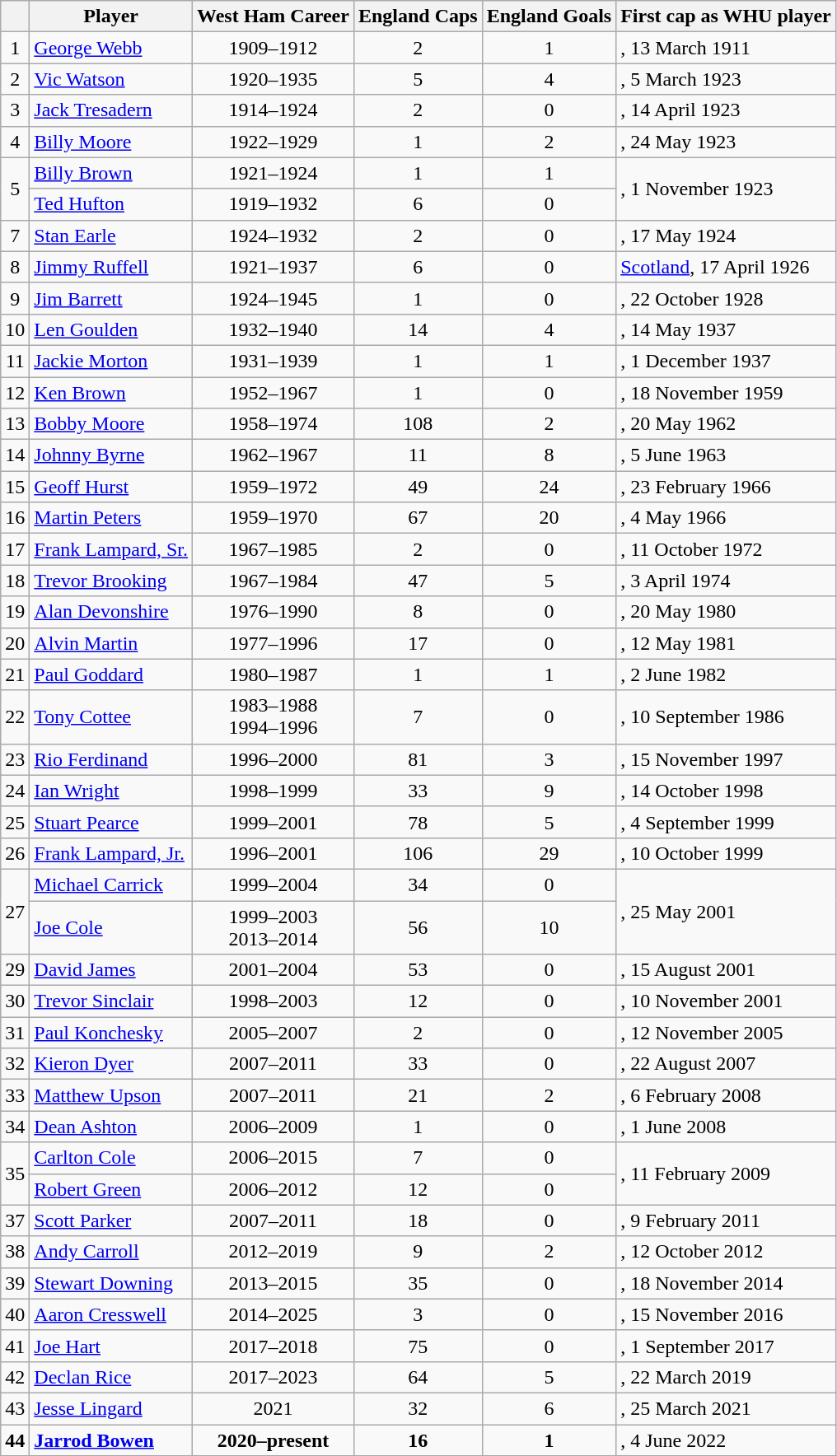<table class="wikitable sortable">
<tr>
<th></th>
<th>Player</th>
<th>West Ham Career</th>
<th>England Caps</th>
<th>England Goals</th>
<th scope= "col" class = "unsortable">First cap as WHU player</th>
</tr>
<tr>
<td align=center>1</td>
<td><a href='#'>George Webb</a></td>
<td align=center>1909–1912</td>
<td align=center>2</td>
<td align=center>1</td>
<td colspan='2'>, 13 March 1911</td>
</tr>
<tr>
<td align=center>2</td>
<td><a href='#'>Vic Watson</a></td>
<td align=center>1920–1935</td>
<td align=center>5</td>
<td align=center>4</td>
<td colspan='2'>, 5 March 1923</td>
</tr>
<tr>
<td align=center>3</td>
<td><a href='#'>Jack Tresadern</a></td>
<td align=center>1914–1924</td>
<td align=center>2</td>
<td align=center>0</td>
<td colspan='2'>, 14 April 1923</td>
</tr>
<tr>
<td align=center>4</td>
<td><a href='#'>Billy Moore</a></td>
<td align=center>1922–1929</td>
<td align=center>1</td>
<td align=center>2</td>
<td colspan='2'>, 24 May 1923</td>
</tr>
<tr>
<td align=center rowspan="2">5</td>
<td><a href='#'>Billy Brown</a></td>
<td align=center>1921–1924</td>
<td align=center>1</td>
<td align=center>1</td>
<td rowspan='2'>, 1 November 1923</td>
</tr>
<tr>
<td><a href='#'>Ted Hufton</a></td>
<td align=center>1919–1932</td>
<td align=center>6</td>
<td align=center>0</td>
</tr>
<tr>
<td align=center>7</td>
<td><a href='#'>Stan Earle</a></td>
<td align=center>1924–1932</td>
<td align=center>2</td>
<td align=center>0</td>
<td colspan='2'>, 17 May 1924</td>
</tr>
<tr>
<td align=center>8</td>
<td><a href='#'>Jimmy Ruffell</a></td>
<td align=center>1921–1937</td>
<td align=center>6</td>
<td align=center>0</td>
<td colspan='2'> <a href='#'>Scotland</a>, 17 April 1926</td>
</tr>
<tr>
<td align=center>9</td>
<td><a href='#'>Jim Barrett</a></td>
<td align=center>1924–1945</td>
<td align=center>1</td>
<td align=center>0</td>
<td colspan='2'>, 22 October 1928</td>
</tr>
<tr>
<td align=center>10</td>
<td><a href='#'>Len Goulden</a></td>
<td align=center>1932–1940</td>
<td align=center>14</td>
<td align=center>4</td>
<td colspan='2'>, 14 May 1937</td>
</tr>
<tr>
<td align=center>11</td>
<td><a href='#'>Jackie Morton</a></td>
<td align=center>1931–1939</td>
<td align=center>1</td>
<td align=center>1</td>
<td colspan='2'>, 1 December 1937</td>
</tr>
<tr>
<td align=center>12</td>
<td><a href='#'>Ken Brown</a></td>
<td align=center>1952–1967</td>
<td align=center>1</td>
<td align=center>0</td>
<td colspan='2'>, 18 November 1959</td>
</tr>
<tr>
<td align=center>13</td>
<td><a href='#'>Bobby Moore</a></td>
<td align=center>1958–1974</td>
<td align=center>108</td>
<td align=center>2</td>
<td colspan='2'>, 20 May 1962</td>
</tr>
<tr>
<td align=center>14</td>
<td><a href='#'>Johnny Byrne</a></td>
<td align=center>1962–1967</td>
<td align=center>11</td>
<td align=center>8</td>
<td colspan='2'>, 5 June 1963</td>
</tr>
<tr>
<td align=center>15</td>
<td><a href='#'>Geoff Hurst</a></td>
<td align=center>1959–1972</td>
<td align=center>49</td>
<td align=center>24</td>
<td colspan='2'>, 23 February 1966</td>
</tr>
<tr>
<td align=center>16</td>
<td><a href='#'>Martin Peters</a></td>
<td align=center>1959–1970</td>
<td align=center>67</td>
<td align=center>20</td>
<td colspan='2'>, 4 May 1966</td>
</tr>
<tr>
<td align=center>17</td>
<td><a href='#'>Frank Lampard, Sr.</a></td>
<td align=center>1967–1985</td>
<td align=center>2</td>
<td align=center>0</td>
<td colspan='2'>, 11 October 1972</td>
</tr>
<tr>
<td align=center>18</td>
<td><a href='#'>Trevor Brooking</a></td>
<td align=center>1967–1984</td>
<td align=center>47</td>
<td align=center>5</td>
<td colspan='2'>, 3 April 1974</td>
</tr>
<tr>
<td align=center>19</td>
<td><a href='#'>Alan Devonshire</a></td>
<td align=center>1976–1990</td>
<td align=center>8</td>
<td align=center>0</td>
<td colspan='2'>, 20 May 1980</td>
</tr>
<tr>
<td align=center>20</td>
<td><a href='#'>Alvin Martin</a></td>
<td align=center>1977–1996</td>
<td align=center>17</td>
<td align=center>0</td>
<td colspan='2'>, 12 May 1981</td>
</tr>
<tr>
<td align=center>21</td>
<td><a href='#'>Paul Goddard</a></td>
<td align=center>1980–1987</td>
<td align=center>1</td>
<td align=center>1</td>
<td colspan='2'>, 2 June 1982</td>
</tr>
<tr>
<td align=center>22</td>
<td><a href='#'>Tony Cottee</a></td>
<td align=center>1983–1988<br>1994–1996</td>
<td align=center>7</td>
<td align=center>0</td>
<td colspan='2'>, 10 September 1986</td>
</tr>
<tr>
<td align=center>23</td>
<td><a href='#'>Rio Ferdinand</a></td>
<td align=center>1996–2000</td>
<td align=center>81</td>
<td align=center>3</td>
<td colspan='2'>, 15 November 1997</td>
</tr>
<tr>
<td align=center>24</td>
<td><a href='#'>Ian Wright</a></td>
<td align=center>1998–1999</td>
<td align=center>33</td>
<td align=center>9</td>
<td colspan='2'>, 14 October 1998</td>
</tr>
<tr>
<td align=center>25</td>
<td><a href='#'>Stuart Pearce</a></td>
<td align=center>1999–2001</td>
<td align=center>78</td>
<td align=center>5</td>
<td colspan='2'>, 4 September 1999</td>
</tr>
<tr>
<td align=center>26</td>
<td><a href='#'>Frank Lampard, Jr.</a></td>
<td align=center>1996–2001</td>
<td align=center>106</td>
<td align=center>29</td>
<td colspan='2'>, 10 October 1999</td>
</tr>
<tr>
<td align=center rowspan="2">27</td>
<td><a href='#'>Michael Carrick</a></td>
<td align=center>1999–2004</td>
<td align=center>34</td>
<td align=center>0</td>
<td rowspan='2'>, 25 May 2001</td>
</tr>
<tr>
<td><a href='#'>Joe Cole</a></td>
<td align=center>1999–2003<br>2013–2014</td>
<td align=center>56</td>
<td align=center>10</td>
</tr>
<tr>
<td align=center>29</td>
<td><a href='#'>David James</a></td>
<td align=center>2001–2004</td>
<td align=center>53</td>
<td align=center>0</td>
<td colspan='2'>, 15 August 2001</td>
</tr>
<tr>
<td align=center>30</td>
<td><a href='#'>Trevor Sinclair</a></td>
<td align=center>1998–2003</td>
<td align=center>12</td>
<td align=center>0</td>
<td colspan='2'>, 10 November 2001</td>
</tr>
<tr>
<td align=center>31</td>
<td><a href='#'>Paul Konchesky</a></td>
<td align=center>2005–2007</td>
<td align=center>2</td>
<td align=center>0</td>
<td colspan='2'>, 12 November 2005</td>
</tr>
<tr>
<td align=center>32</td>
<td><a href='#'>Kieron Dyer</a></td>
<td align=center>2007–2011</td>
<td align=center>33</td>
<td align=center>0</td>
<td colspan='2'>, 22 August 2007</td>
</tr>
<tr>
<td align=center>33</td>
<td><a href='#'>Matthew Upson</a></td>
<td align=center>2007–2011</td>
<td align=center>21</td>
<td align=center>2</td>
<td colspan='2'>, 6 February 2008</td>
</tr>
<tr>
<td align=center>34</td>
<td><a href='#'>Dean Ashton</a></td>
<td align=center>2006–2009</td>
<td align=center>1</td>
<td align=center>0</td>
<td colspan='2'>, 1 June 2008</td>
</tr>
<tr>
<td align=center rowspan=2>35</td>
<td><a href='#'>Carlton Cole</a></td>
<td align=center>2006–2015</td>
<td align=center>7</td>
<td align=center>0</td>
<td rowspan='2'>, 11 February 2009</td>
</tr>
<tr>
<td><a href='#'>Robert Green</a></td>
<td align=center>2006–2012</td>
<td align=center>12</td>
<td align=center>0</td>
</tr>
<tr>
<td align=center>37</td>
<td><a href='#'>Scott Parker</a></td>
<td align=center>2007–2011</td>
<td align=center>18</td>
<td align=center>0</td>
<td colspan='2'>, 9 February 2011</td>
</tr>
<tr>
<td align=center>38</td>
<td><a href='#'>Andy Carroll</a></td>
<td align=center>2012–2019</td>
<td align=center>9</td>
<td align=center>2</td>
<td colspan='2'>, 12 October 2012</td>
</tr>
<tr>
<td align=center>39</td>
<td><a href='#'>Stewart Downing</a></td>
<td align=center>2013–2015</td>
<td align=center>35</td>
<td align=center>0</td>
<td colspan='2'>, 18 November 2014</td>
</tr>
<tr>
<td align=center>40</td>
<td><a href='#'>Aaron Cresswell</a></td>
<td align=center>2014–2025</td>
<td align=center>3</td>
<td align=center>0</td>
<td colspan='2'>, 15 November 2016</td>
</tr>
<tr>
<td align=center>41</td>
<td><a href='#'>Joe Hart</a></td>
<td align=center>2017–2018</td>
<td align=center>75</td>
<td align=center>0</td>
<td colspan='2'>, 1 September 2017</td>
</tr>
<tr>
<td align=center>42</td>
<td><a href='#'>Declan Rice</a></td>
<td align=center>2017–2023</td>
<td align=center>64</td>
<td align=center>5</td>
<td colspan='2'>, 22 March 2019</td>
</tr>
<tr>
<td align=center>43</td>
<td><a href='#'>Jesse Lingard</a></td>
<td align=center>2021</td>
<td align=center>32</td>
<td align=center>6</td>
<td colspan='2'>, 25 March 2021</td>
</tr>
<tr>
<td align=center><strong>44</strong></td>
<td><strong><a href='#'>Jarrod Bowen</a></strong></td>
<td align=center><strong>2020–present</strong></td>
<td align=center><strong>16</strong></td>
<td align=center><strong>1</strong></td>
<td colspan='2'>, 4 June 2022</td>
</tr>
<tr>
</tr>
</table>
